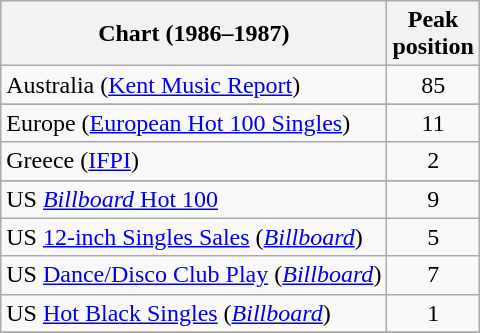<table class="wikitable sortable">
<tr>
<th scope="col">Chart (1986–1987)</th>
<th scope="col">Peak<br>position</th>
</tr>
<tr>
<td>Australia (<a href='#'>Kent Music Report</a>)</td>
<td style="text-align:center;">85</td>
</tr>
<tr>
</tr>
<tr>
</tr>
<tr>
</tr>
<tr>
<td>Europe (<a href='#'>European Hot 100 Singles</a>)</td>
<td style="text-align:center;">11</td>
</tr>
<tr>
<td>Greece (<a href='#'>IFPI</a>)</td>
<td style="text-align:center;">2</td>
</tr>
<tr>
</tr>
<tr>
</tr>
<tr>
</tr>
<tr>
</tr>
<tr>
</tr>
<tr>
</tr>
<tr>
<td>US <a href='#'><em>Billboard</em> Hot 100</a></td>
<td style="text-align:center;">9</td>
</tr>
<tr>
<td>US <a href='#'>12-inch Singles Sales</a> (<em><a href='#'>Billboard</a></em>)<br></td>
<td style="text-align:center;">5</td>
</tr>
<tr>
<td>US <a href='#'>Dance/Disco Club Play</a> (<em><a href='#'>Billboard</a></em>)<br></td>
<td style="text-align:center;">7</td>
</tr>
<tr>
<td>US <a href='#'>Hot Black Singles</a> (<em><a href='#'>Billboard</a></em>)</td>
<td style="text-align:center;">1</td>
</tr>
<tr>
</tr>
</table>
